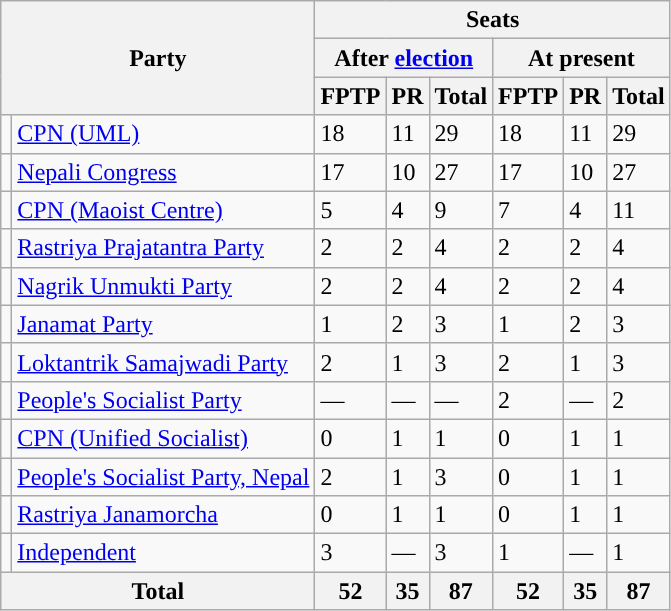<table class="wikitable">
<tr>
<th colspan="2" rowspan="3">Party</th>
<th colspan="6">Seats</th>
</tr>
<tr>
<th colspan="3">After <a href='#'>election</a></th>
<th colspan="3">At present</th>
</tr>
<tr>
<th>FPTP</th>
<th>PR</th>
<th>Total</th>
<th>FPTP</th>
<th>PR</th>
<th>Total</th>
</tr>
<tr>
<td></td>
<td><a href='#'>CPN (UML)</a></td>
<td>18</td>
<td>11</td>
<td>29</td>
<td>18</td>
<td>11</td>
<td>29</td>
</tr>
<tr>
<td></td>
<td><a href='#'>Nepali Congress</a></td>
<td>17</td>
<td>10</td>
<td>27</td>
<td>17</td>
<td>10</td>
<td>27</td>
</tr>
<tr>
<td></td>
<td><a href='#'>CPN (Maoist Centre)</a></td>
<td>5</td>
<td>4</td>
<td>9</td>
<td>7</td>
<td>4</td>
<td>11</td>
</tr>
<tr>
<td></td>
<td><a href='#'>Rastriya Prajatantra Party</a></td>
<td>2</td>
<td>2</td>
<td>4</td>
<td>2</td>
<td>2</td>
<td>4</td>
</tr>
<tr>
<td></td>
<td><a href='#'>Nagrik Unmukti Party</a></td>
<td>2</td>
<td>2</td>
<td>4</td>
<td>2</td>
<td>2</td>
<td>4</td>
</tr>
<tr>
<td></td>
<td><a href='#'>Janamat Party</a></td>
<td>1</td>
<td>2</td>
<td>3</td>
<td>1</td>
<td>2</td>
<td>3</td>
</tr>
<tr>
<td></td>
<td><a href='#'>Loktantrik Samajwadi Party</a></td>
<td>2</td>
<td>1</td>
<td>3</td>
<td>2</td>
<td>1</td>
<td>3</td>
</tr>
<tr>
<td></td>
<td><a href='#'>People's Socialist Party</a></td>
<td>—</td>
<td>—</td>
<td>—</td>
<td>2</td>
<td>—</td>
<td>2</td>
</tr>
<tr>
<td></td>
<td><a href='#'>CPN (Unified Socialist)</a></td>
<td>0</td>
<td>1</td>
<td>1</td>
<td>0</td>
<td>1</td>
<td>1</td>
</tr>
<tr>
<td></td>
<td><a href='#'>People's Socialist Party, Nepal</a></td>
<td>2</td>
<td>1</td>
<td>3</td>
<td>0</td>
<td>1</td>
<td>1</td>
</tr>
<tr>
<td></td>
<td><a href='#'>Rastriya Janamorcha</a></td>
<td>0</td>
<td>1</td>
<td>1</td>
<td>0</td>
<td>1</td>
<td>1</td>
</tr>
<tr>
<td></td>
<td><a href='#'>Independent</a></td>
<td>3</td>
<td>—</td>
<td>3</td>
<td>1</td>
<td>—</td>
<td>1</td>
</tr>
<tr>
<th colspan="2">Total</th>
<th>52</th>
<th>35</th>
<th>87</th>
<th>52</th>
<th>35</th>
<th>87</th>
</tr>
</table>
